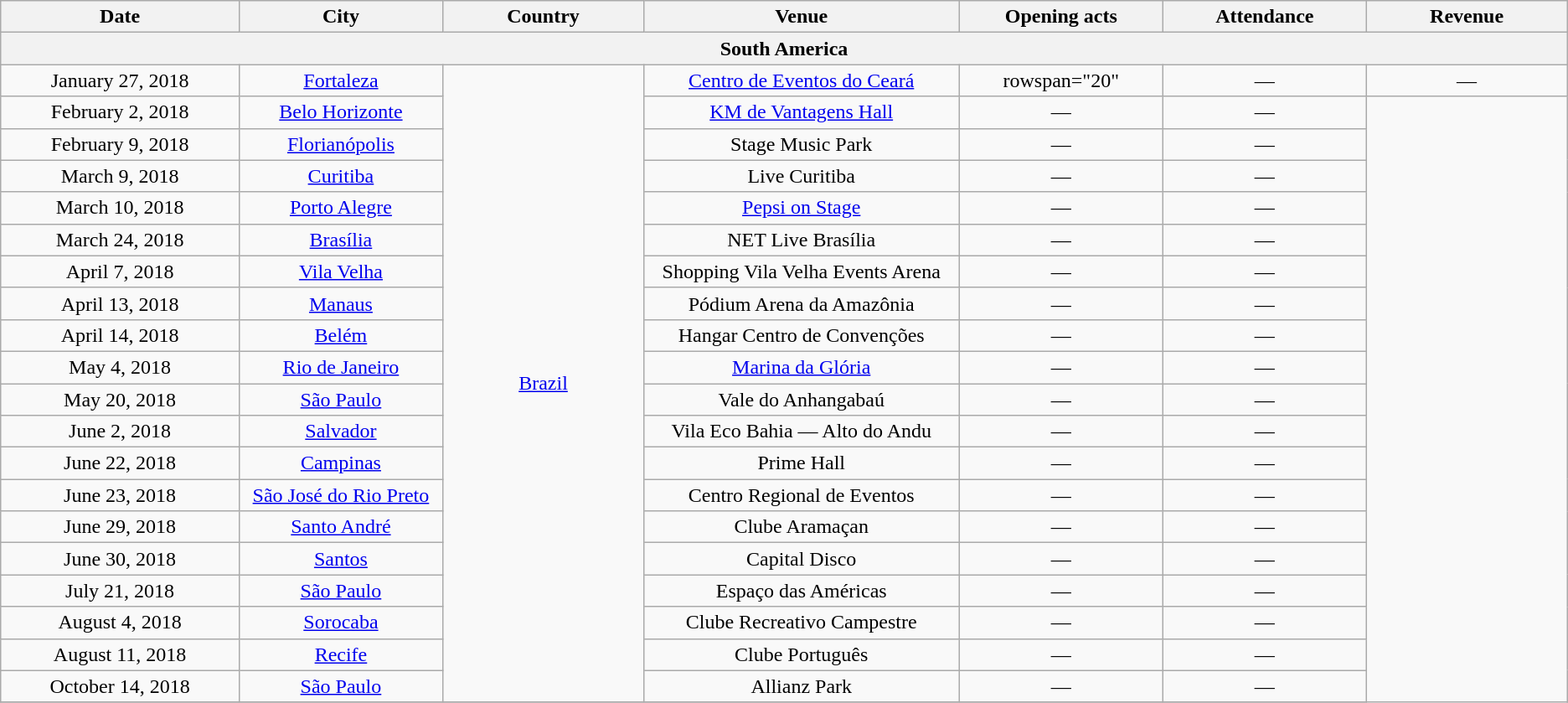<table class="wikitable" style="text-align:center;">
<tr>
<th scope="col" style="width:12em;">Date</th>
<th scope="col" style="width:10em;">City</th>
<th scope="col" style="width:10em;">Country</th>
<th scope="col" style="width:16em;">Venue</th>
<th scope="col" style="width:10em;">Opening acts</th>
<th scope="col" style="width:10em;">Attendance</th>
<th scope="col" style="width:10em;">Revenue</th>
</tr>
<tr>
<th colspan="7" style="text-align:center;"><strong>South America</strong></th>
</tr>
<tr>
<td>January 27, 2018</td>
<td><a href='#'>Fortaleza</a></td>
<td rowspan="20"><a href='#'>Brazil</a></td>
<td><a href='#'>Centro de Eventos do Ceará</a></td>
<td>rowspan="20" </td>
<td>—</td>
<td>—</td>
</tr>
<tr>
<td>February 2, 2018</td>
<td><a href='#'>Belo Horizonte</a></td>
<td><a href='#'>KM de Vantagens Hall</a></td>
<td>—</td>
<td>—</td>
</tr>
<tr>
<td>February 9, 2018</td>
<td><a href='#'>Florianópolis</a></td>
<td>Stage Music Park</td>
<td>—</td>
<td>—</td>
</tr>
<tr>
<td>March 9, 2018</td>
<td><a href='#'>Curitiba</a></td>
<td>Live Curitiba</td>
<td>—</td>
<td>—</td>
</tr>
<tr>
<td>March 10, 2018</td>
<td><a href='#'>Porto Alegre</a></td>
<td><a href='#'>Pepsi on Stage</a></td>
<td>—</td>
<td>—</td>
</tr>
<tr>
<td>March 24, 2018</td>
<td><a href='#'>Brasília</a></td>
<td>NET Live Brasília</td>
<td>—</td>
<td>—</td>
</tr>
<tr>
<td>April 7, 2018</td>
<td><a href='#'>Vila Velha</a></td>
<td>Shopping Vila Velha Events Arena</td>
<td>—</td>
<td>—</td>
</tr>
<tr>
<td>April 13, 2018</td>
<td><a href='#'>Manaus</a></td>
<td>Pódium Arena da Amazônia</td>
<td>—</td>
<td>—</td>
</tr>
<tr>
<td>April 14, 2018</td>
<td><a href='#'>Belém</a></td>
<td>Hangar Centro de Convenções</td>
<td>—</td>
<td>—</td>
</tr>
<tr>
<td>May 4, 2018</td>
<td><a href='#'>Rio de Janeiro</a></td>
<td><a href='#'>Marina da Glória</a></td>
<td>—</td>
<td>—</td>
</tr>
<tr>
<td>May 20, 2018</td>
<td><a href='#'>São Paulo</a></td>
<td>Vale do Anhangabaú</td>
<td>—</td>
<td>—</td>
</tr>
<tr>
<td>June 2, 2018</td>
<td><a href='#'>Salvador</a></td>
<td>Vila Eco Bahia — Alto do Andu</td>
<td>—</td>
<td>—</td>
</tr>
<tr>
<td>June 22, 2018</td>
<td><a href='#'>Campinas</a></td>
<td>Prime Hall</td>
<td>—</td>
<td>—</td>
</tr>
<tr>
<td>June 23, 2018</td>
<td><a href='#'>São José do Rio Preto</a></td>
<td>Centro Regional de Eventos</td>
<td>—</td>
<td>—</td>
</tr>
<tr>
<td>June 29, 2018</td>
<td><a href='#'>Santo André</a></td>
<td>Clube Aramaçan</td>
<td>—</td>
<td>—</td>
</tr>
<tr>
<td>June 30, 2018</td>
<td><a href='#'>Santos</a></td>
<td>Capital Disco</td>
<td>—</td>
<td>—</td>
</tr>
<tr>
<td>July 21, 2018</td>
<td><a href='#'>São Paulo</a></td>
<td>Espaço das Américas</td>
<td>—</td>
<td>—</td>
</tr>
<tr>
<td>August 4, 2018</td>
<td><a href='#'>Sorocaba</a></td>
<td>Clube Recreativo Campestre</td>
<td>—</td>
<td>—</td>
</tr>
<tr>
<td>August 11, 2018</td>
<td><a href='#'>Recife</a></td>
<td>Clube Português</td>
<td>—</td>
<td>—</td>
</tr>
<tr>
<td>October 14, 2018</td>
<td><a href='#'>São Paulo</a></td>
<td>Allianz Park</td>
<td>—</td>
<td>—</td>
</tr>
<tr>
</tr>
</table>
